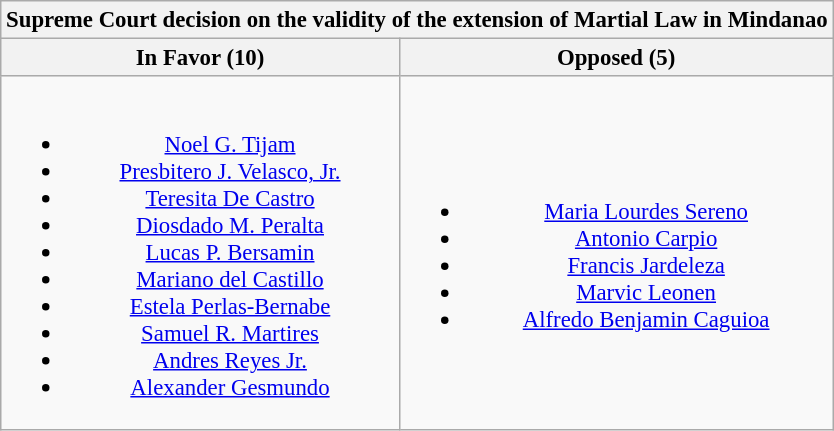<table class="wikitable collapsible" style="text-align: center; font-size:95%;">
<tr>
<th colspan="2">Supreme Court decision on the validity of the extension of Martial Law in Mindanao</th>
</tr>
<tr>
<th>In Favor (10)</th>
<th>Opposed (5)</th>
</tr>
<tr>
<td><br><ul><li><a href='#'>Noel G. Tijam</a></li><li><a href='#'>Presbitero J. Velasco, Jr.</a></li><li><a href='#'>Teresita De Castro</a></li><li><a href='#'>Diosdado M. Peralta</a></li><li><a href='#'>Lucas P. Bersamin</a></li><li><a href='#'>Mariano del Castillo</a></li><li><a href='#'>Estela Perlas-Bernabe</a></li><li><a href='#'>Samuel R. Martires</a></li><li><a href='#'>Andres Reyes Jr.</a></li><li><a href='#'>Alexander Gesmundo</a></li></ul></td>
<td><br><ul><li><a href='#'>Maria Lourdes Sereno</a></li><li><a href='#'>Antonio Carpio</a></li><li><a href='#'>Francis Jardeleza</a></li><li><a href='#'>Marvic Leonen</a></li><li><a href='#'>Alfredo Benjamin Caguioa</a></li></ul></td>
</tr>
</table>
